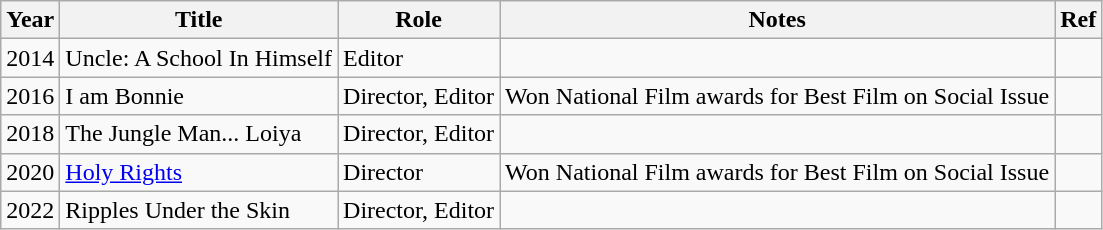<table class="wikitable sortable">
<tr>
<th>Year</th>
<th>Title</th>
<th>Role</th>
<th>Notes</th>
<th>Ref</th>
</tr>
<tr>
<td>2014</td>
<td>Uncle: A School In Himself</td>
<td>Editor</td>
<td></td>
<td></td>
</tr>
<tr>
<td>2016</td>
<td>I am Bonnie</td>
<td>Director, Editor</td>
<td>Won National Film awards for Best Film on Social Issue</td>
<td></td>
</tr>
<tr>
<td>2018</td>
<td>The Jungle Man... Loiya</td>
<td>Director, Editor</td>
<td></td>
<td></td>
</tr>
<tr>
<td>2020</td>
<td><a href='#'>Holy Rights</a></td>
<td>Director</td>
<td>Won National Film awards for Best Film on Social Issue</td>
<td></td>
</tr>
<tr>
<td>2022</td>
<td>Ripples Under the Skin</td>
<td>Director, Editor</td>
<td></td>
<td></td>
</tr>
</table>
